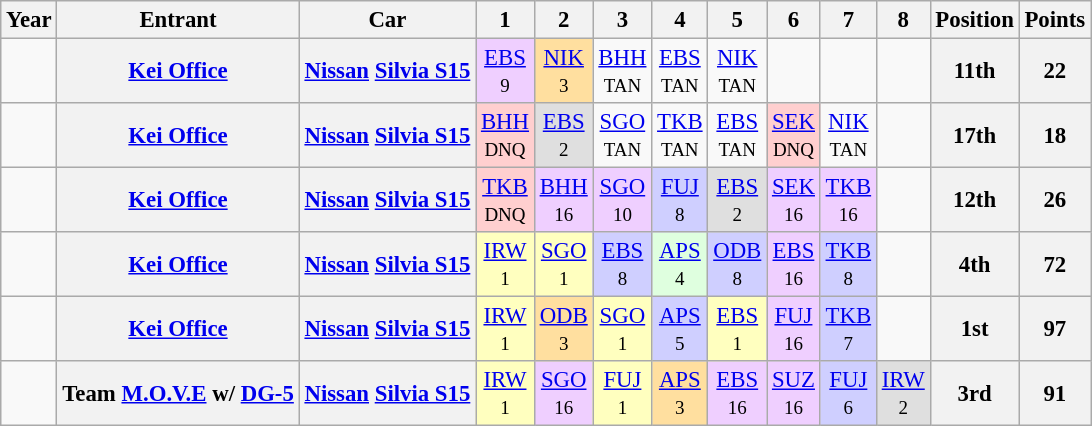<table class="wikitable" style="text-align:center; font-size:95%">
<tr>
<th>Year</th>
<th>Entrant</th>
<th>Car</th>
<th>1</th>
<th>2</th>
<th>3</th>
<th>4</th>
<th>5</th>
<th>6</th>
<th>7</th>
<th>8</th>
<th>Position</th>
<th>Points</th>
</tr>
<tr>
<td></td>
<th><a href='#'>Kei Office</a></th>
<th><a href='#'>Nissan</a> <a href='#'>Silvia S15</a></th>
<td style="background:#EFCFFF;"><a href='#'>EBS</a><br><small>9</small></td>
<td style="background:#FFDF9F;"><a href='#'>NIK</a><br><small>3</small></td>
<td><a href='#'>BHH</a><br><small>TAN</small></td>
<td><a href='#'>EBS</a><br><small>TAN</small></td>
<td><a href='#'>NIK</a><br><small>TAN</small></td>
<td></td>
<td></td>
<td></td>
<th>11th</th>
<th>22</th>
</tr>
<tr>
<td></td>
<th><a href='#'>Kei Office</a></th>
<th><a href='#'>Nissan</a> <a href='#'>Silvia S15</a></th>
<td style="background:#FFCFCF;"><a href='#'>BHH</a><br><small>DNQ</small></td>
<td style="background:#DFDFDF;"><a href='#'>EBS</a><br><small>2</small></td>
<td><a href='#'>SGO</a><br><small>TAN</small></td>
<td><a href='#'>TKB</a><br><small>TAN</small></td>
<td><a href='#'>EBS</a><br><small>TAN</small></td>
<td style="background:#FFCFCF;"><a href='#'>SEK</a><br><small>DNQ</small></td>
<td><a href='#'>NIK</a><br><small>TAN</small></td>
<td></td>
<th>17th</th>
<th>18</th>
</tr>
<tr>
<td></td>
<th><a href='#'>Kei Office</a></th>
<th><a href='#'>Nissan</a> <a href='#'>Silvia S15</a></th>
<td style="background:#FFCFCF;"><a href='#'>TKB</a><br><small>DNQ</small></td>
<td style="background:#EFCFFF;"><a href='#'>BHH</a><br><small>16</small></td>
<td style="background:#EFCFFF;"><a href='#'>SGO</a><br><small>10</small></td>
<td style="background:#CFCFFF;"><a href='#'>FUJ</a><br><small>8</small></td>
<td style="background:#DFDFDF;"><a href='#'>EBS</a><br><small>2</small></td>
<td style="background:#EFCFFF;"><a href='#'>SEK</a><br><small>16</small></td>
<td style="background:#EFCFFF;"><a href='#'>TKB</a><br><small>16</small></td>
<td></td>
<th>12th</th>
<th>26</th>
</tr>
<tr>
<td></td>
<th><a href='#'>Kei Office</a></th>
<th><a href='#'>Nissan</a> <a href='#'>Silvia S15</a></th>
<td style="background:#FFFFBF;"><a href='#'>IRW</a><br><small>1</small></td>
<td style="background:#FFFFBF;"><a href='#'>SGO</a><br><small>1</small></td>
<td style="background:#CFCFFF;"><a href='#'>EBS</a><br><small>8</small></td>
<td style="background:#DFFFDF;"><a href='#'>APS</a><br><small>4</small></td>
<td style="background:#CFCFFF;"><a href='#'>ODB</a><br><small>8</small></td>
<td style="background:#EFCFFF;"><a href='#'>EBS</a><br><small>16</small></td>
<td style="background:#CFCFFF;"><a href='#'>TKB</a><br><small>8</small></td>
<td></td>
<th>4th</th>
<th>72</th>
</tr>
<tr>
<td></td>
<th><a href='#'>Kei Office</a></th>
<th><a href='#'>Nissan</a> <a href='#'>Silvia S15</a></th>
<td style="background:#FFFFBF;"><a href='#'>IRW</a><br><small>1</small></td>
<td style="background:#FFDF9F;"><a href='#'>ODB</a><br><small>3</small></td>
<td style="background:#FFFFBF;"><a href='#'>SGO</a><br><small>1</small></td>
<td style="background:#CFCFFF;"><a href='#'>APS</a><br><small>5</small></td>
<td style="background:#FFFFBF;"><a href='#'>EBS</a><br><small>1</small></td>
<td style="background:#EFCFFF;"><a href='#'>FUJ</a><br><small>16</small></td>
<td style="background:#CFCFFF;"><a href='#'>TKB</a><br><small>7</small></td>
<td></td>
<th>1st</th>
<th>97</th>
</tr>
<tr>
<td></td>
<th>Team <a href='#'>M.O.V.E</a> w/ <a href='#'>DG-5</a></th>
<th><a href='#'>Nissan</a> <a href='#'>Silvia S15</a></th>
<td style="background:#FFFFBF;"><a href='#'>IRW</a><br><small>1</small></td>
<td style="background:#EFCFFF;"><a href='#'>SGO</a><br><small><span>16</span></small></td>
<td style="background:#FFFFBF;"><a href='#'>FUJ</a><br><small>1</small></td>
<td style="background:#FFDF9F;"><a href='#'>APS</a><br><small>3</small></td>
<td style="background:#EFCFFF;"><a href='#'>EBS</a><br><small><span>16</span></small></td>
<td style="background:#EFCFFF;"><a href='#'>SUZ</a><br><small>16</small></td>
<td style="background:#CFCFFF;"><a href='#'>FUJ</a><br><small><span>6</span></small></td>
<td style="background:#DFDFDF;"><a href='#'>IRW</a><br><small>2</small></td>
<th>3rd</th>
<th>91</th>
</tr>
</table>
